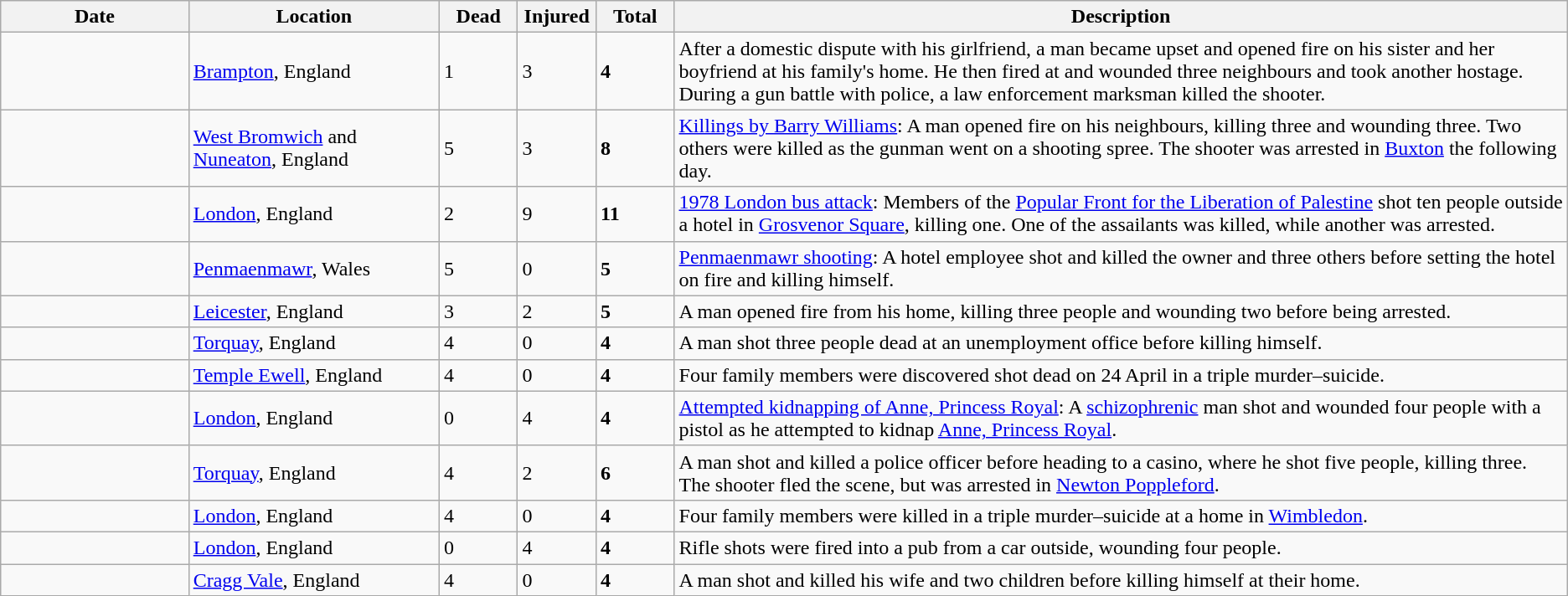<table class="wikitable sortable mw-datatable">
<tr>
<th width=12%>Date</th>
<th width=16%>Location</th>
<th width=5%>Dead</th>
<th width=5%>Injured</th>
<th width=5%>Total</th>
<th width=60%>Description</th>
</tr>
<tr>
<td></td>
<td><a href='#'>Brampton</a>, England</td>
<td>1</td>
<td>3</td>
<td><strong>4</strong></td>
<td>After a domestic dispute with his girlfriend, a man became upset and opened fire on his sister and her boyfriend at his family's home. He then fired at and wounded three neighbours and took another hostage. During a gun battle with police, a law enforcement marksman killed the shooter.</td>
</tr>
<tr>
<td></td>
<td><a href='#'>West Bromwich</a> and <a href='#'>Nuneaton</a>, England</td>
<td>5</td>
<td>3</td>
<td><strong>8</strong></td>
<td><a href='#'>Killings by Barry Williams</a>: A man opened fire on his neighbours, killing three and wounding three. Two others were killed as the gunman went on a shooting spree. The shooter was arrested in <a href='#'>Buxton</a> the following day.</td>
</tr>
<tr>
<td></td>
<td><a href='#'>London</a>, England</td>
<td>2</td>
<td>9</td>
<td><strong>11</strong></td>
<td><a href='#'>1978 London bus attack</a>: Members of the <a href='#'>Popular Front for the Liberation of Palestine</a> shot ten people outside a hotel in <a href='#'>Grosvenor Square</a>, killing one. One of the assailants was killed, while another was arrested.</td>
</tr>
<tr>
<td></td>
<td><a href='#'>Penmaenmawr</a>, Wales</td>
<td>5</td>
<td>0</td>
<td><strong>5</strong></td>
<td><a href='#'>Penmaenmawr shooting</a>: A hotel employee shot and killed the owner and three others before setting the hotel on fire and killing himself.</td>
</tr>
<tr>
<td></td>
<td><a href='#'>Leicester</a>, England</td>
<td>3</td>
<td>2</td>
<td><strong>5</strong></td>
<td>A man opened fire from his home, killing three people and wounding two before being arrested.</td>
</tr>
<tr>
<td></td>
<td><a href='#'>Torquay</a>, England</td>
<td>4</td>
<td>0</td>
<td><strong>4</strong></td>
<td>A man shot three people dead at an unemployment office before killing himself.</td>
</tr>
<tr>
<td></td>
<td><a href='#'>Temple Ewell</a>, England</td>
<td>4</td>
<td>0</td>
<td><strong>4</strong></td>
<td>Four family members were discovered shot dead on 24 April in a triple murder–suicide.</td>
</tr>
<tr>
<td></td>
<td><a href='#'>London</a>, England</td>
<td>0</td>
<td>4</td>
<td><strong>4</strong></td>
<td><a href='#'>Attempted kidnapping of Anne, Princess Royal</a>: A <a href='#'>schizophrenic</a> man shot and wounded four people with a pistol as he attempted to kidnap <a href='#'>Anne, Princess Royal</a>.</td>
</tr>
<tr>
<td></td>
<td><a href='#'>Torquay</a>, England</td>
<td>4</td>
<td>2</td>
<td><strong>6</strong></td>
<td>A man shot and killed a police officer before heading to a casino, where he shot five people, killing three. The shooter fled the scene, but was arrested in <a href='#'>Newton Poppleford</a>.</td>
</tr>
<tr>
<td></td>
<td><a href='#'>London</a>, England</td>
<td>4</td>
<td>0</td>
<td><strong>4</strong></td>
<td>Four family members were killed in a triple murder–suicide at a home in <a href='#'>Wimbledon</a>.</td>
</tr>
<tr>
<td></td>
<td><a href='#'>London</a>, England</td>
<td>0</td>
<td>4</td>
<td><strong>4</strong></td>
<td>Rifle shots were fired into a pub from a car outside, wounding four people.</td>
</tr>
<tr>
<td></td>
<td><a href='#'>Cragg Vale</a>, England</td>
<td>4</td>
<td>0</td>
<td><strong>4</strong></td>
<td>A man shot and killed his wife and two children before killing himself at their home.</td>
</tr>
</table>
